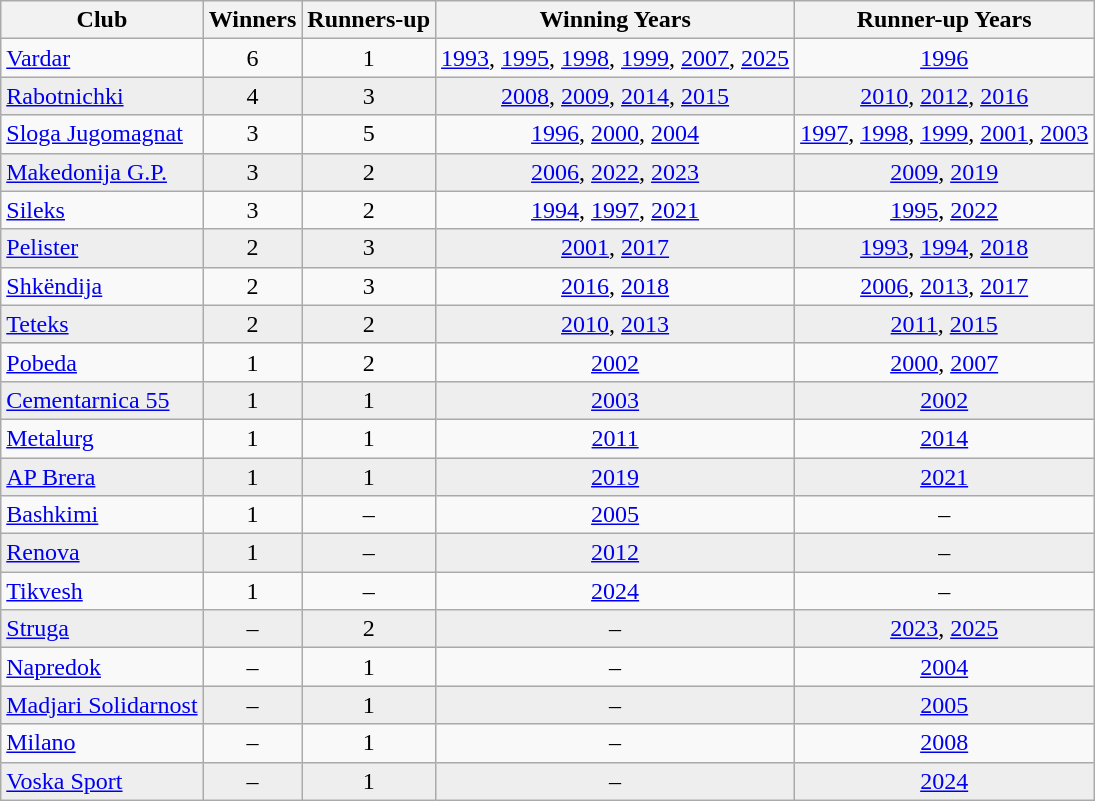<table class="wikitable" style="text-align:center;">
<tr>
<th>Club</th>
<th>Winners</th>
<th>Runners-up</th>
<th>Winning Years</th>
<th>Runner-up Years</th>
</tr>
<tr>
<td style="text-align:left;"><a href='#'>Vardar</a></td>
<td>6</td>
<td>1</td>
<td><a href='#'>1993</a>, <a href='#'>1995</a>, <a href='#'>1998</a>, <a href='#'>1999</a>, <a href='#'>2007</a>, <a href='#'>2025</a></td>
<td><a href='#'>1996</a></td>
</tr>
<tr bgcolor=#EEEEEE>
<td style="text-align:left;"><a href='#'>Rabotnichki</a></td>
<td>4</td>
<td>3</td>
<td><a href='#'>2008</a>, <a href='#'>2009</a>, <a href='#'>2014</a>, <a href='#'>2015</a></td>
<td><a href='#'>2010</a>, <a href='#'>2012</a>, <a href='#'>2016</a></td>
</tr>
<tr>
<td style="text-align:left;"><a href='#'>Sloga Jugomagnat</a></td>
<td>3</td>
<td>5</td>
<td><a href='#'>1996</a>, <a href='#'>2000</a>, <a href='#'>2004</a></td>
<td><a href='#'>1997</a>, <a href='#'>1998</a>, <a href='#'>1999</a>, <a href='#'>2001</a>, <a href='#'>2003</a></td>
</tr>
<tr bgcolor=#EEEEEE>
<td style="text-align:left;"><a href='#'>Makedonija G.P.</a></td>
<td>3</td>
<td>2</td>
<td><a href='#'>2006</a>, <a href='#'>2022</a>, <a href='#'>2023</a></td>
<td><a href='#'>2009</a>, <a href='#'>2019</a></td>
</tr>
<tr>
<td style="text-align:left;"><a href='#'>Sileks</a></td>
<td>3</td>
<td>2</td>
<td><a href='#'>1994</a>, <a href='#'>1997</a>, <a href='#'>2021</a></td>
<td><a href='#'>1995</a>, <a href='#'>2022</a></td>
</tr>
<tr bgcolor=#EEEEEE>
<td style="text-align:left;"><a href='#'>Pelister</a></td>
<td>2</td>
<td>3</td>
<td><a href='#'>2001</a>, <a href='#'>2017</a></td>
<td><a href='#'>1993</a>, <a href='#'>1994</a>, <a href='#'>2018</a></td>
</tr>
<tr>
<td style="text-align:left;"><a href='#'>Shkëndija</a></td>
<td>2</td>
<td>3</td>
<td><a href='#'>2016</a>, <a href='#'>2018</a></td>
<td><a href='#'>2006</a>, <a href='#'>2013</a>, <a href='#'>2017</a></td>
</tr>
<tr bgcolor=#EEEEEE>
<td style="text-align:left;"><a href='#'>Teteks</a></td>
<td>2</td>
<td>2</td>
<td><a href='#'>2010</a>, <a href='#'>2013</a></td>
<td><a href='#'>2011</a>, <a href='#'>2015</a></td>
</tr>
<tr>
<td style="text-align:left;"><a href='#'>Pobeda</a></td>
<td>1</td>
<td>2</td>
<td><a href='#'>2002</a></td>
<td><a href='#'>2000</a>, <a href='#'>2007</a></td>
</tr>
<tr bgcolor=#EEEEEE>
<td style="text-align:left;"><a href='#'>Cementarnica 55</a></td>
<td>1</td>
<td>1</td>
<td><a href='#'>2003</a></td>
<td><a href='#'>2002</a></td>
</tr>
<tr>
<td style="text-align:left;"><a href='#'>Metalurg</a></td>
<td>1</td>
<td>1</td>
<td><a href='#'>2011</a></td>
<td><a href='#'>2014</a></td>
</tr>
<tr bgcolor=#EEEEEE>
<td style="text-align:left;"><a href='#'>AP Brera</a></td>
<td>1</td>
<td>1</td>
<td><a href='#'>2019</a></td>
<td><a href='#'>2021</a></td>
</tr>
<tr>
<td style="text-align:left;"><a href='#'>Bashkimi</a></td>
<td>1</td>
<td>–</td>
<td><a href='#'>2005</a></td>
<td>–</td>
</tr>
<tr bgcolor=#EEEEEE>
<td style="text-align:left;"><a href='#'>Renova</a></td>
<td>1</td>
<td>–</td>
<td><a href='#'>2012</a></td>
<td>–</td>
</tr>
<tr>
<td style="text-align:left;"><a href='#'>Tikvesh</a></td>
<td>1</td>
<td>–</td>
<td><a href='#'>2024</a></td>
<td>–</td>
</tr>
<tr bgcolor=#EEEEEE>
<td style="text-align:left;"><a href='#'>Struga</a></td>
<td>–</td>
<td>2</td>
<td>–</td>
<td><a href='#'>2023</a>, <a href='#'>2025</a></td>
</tr>
<tr>
<td style="text-align:left;"><a href='#'>Napredok</a></td>
<td>–</td>
<td>1</td>
<td>–</td>
<td><a href='#'>2004</a></td>
</tr>
<tr bgcolor=#EEEEEE>
<td style="text-align:left;"><a href='#'>Madjari Solidarnost</a></td>
<td>–</td>
<td>1</td>
<td>–</td>
<td><a href='#'>2005</a></td>
</tr>
<tr>
<td style="text-align:left;"><a href='#'>Milano</a></td>
<td>–</td>
<td>1</td>
<td>–</td>
<td><a href='#'>2008</a></td>
</tr>
<tr bgcolor=#EEEEEE>
<td style="text-align:left;"><a href='#'>Voska Sport</a></td>
<td>–</td>
<td>1</td>
<td>–</td>
<td><a href='#'>2024</a></td>
</tr>
</table>
